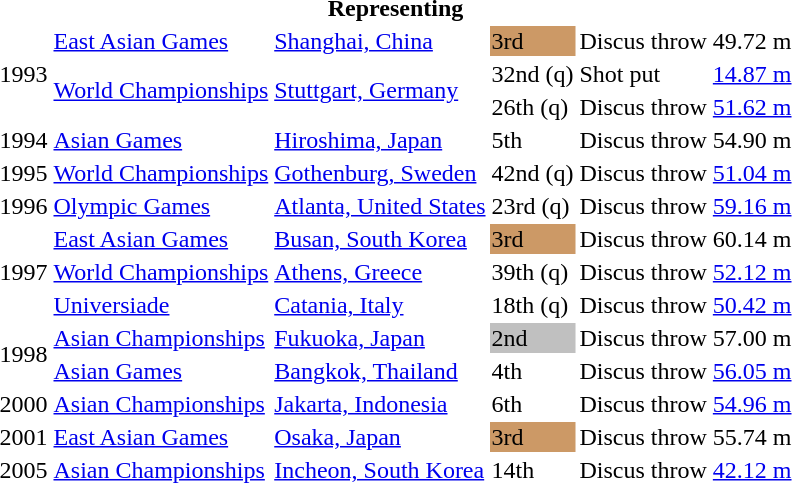<table>
<tr>
<th colspan="6">Representing </th>
</tr>
<tr>
<td rowspan=3>1993</td>
<td><a href='#'>East Asian Games</a></td>
<td><a href='#'>Shanghai, China</a></td>
<td bgcolor=cc9966>3rd</td>
<td>Discus throw</td>
<td>49.72 m</td>
</tr>
<tr>
<td rowspan=2><a href='#'>World Championships</a></td>
<td rowspan=2><a href='#'>Stuttgart, Germany</a></td>
<td>32nd (q)</td>
<td>Shot put</td>
<td><a href='#'>14.87 m</a></td>
</tr>
<tr>
<td>26th (q)</td>
<td>Discus throw</td>
<td><a href='#'>51.62 m</a></td>
</tr>
<tr>
<td>1994</td>
<td><a href='#'>Asian Games</a></td>
<td><a href='#'>Hiroshima, Japan</a></td>
<td>5th</td>
<td>Discus throw</td>
<td>54.90 m</td>
</tr>
<tr>
<td>1995</td>
<td><a href='#'>World Championships</a></td>
<td><a href='#'>Gothenburg, Sweden</a></td>
<td>42nd (q)</td>
<td>Discus throw</td>
<td><a href='#'>51.04 m</a></td>
</tr>
<tr>
<td>1996</td>
<td><a href='#'>Olympic Games</a></td>
<td><a href='#'>Atlanta, United States</a></td>
<td>23rd (q)</td>
<td>Discus throw</td>
<td><a href='#'>59.16 m</a></td>
</tr>
<tr>
<td rowspan=3>1997</td>
<td><a href='#'>East Asian Games</a></td>
<td><a href='#'>Busan, South Korea</a></td>
<td bgcolor=cc9966>3rd</td>
<td>Discus throw</td>
<td>60.14 m</td>
</tr>
<tr>
<td><a href='#'>World Championships</a></td>
<td><a href='#'>Athens, Greece</a></td>
<td>39th (q)</td>
<td>Discus throw</td>
<td><a href='#'>52.12 m</a></td>
</tr>
<tr>
<td><a href='#'>Universiade</a></td>
<td><a href='#'>Catania, Italy</a></td>
<td>18th (q)</td>
<td>Discus throw</td>
<td><a href='#'>50.42 m</a></td>
</tr>
<tr>
<td rowspan=2>1998</td>
<td><a href='#'>Asian Championships</a></td>
<td><a href='#'>Fukuoka, Japan</a></td>
<td bgcolor=silver>2nd</td>
<td>Discus throw</td>
<td>57.00 m</td>
</tr>
<tr>
<td><a href='#'>Asian Games</a></td>
<td><a href='#'>Bangkok, Thailand</a></td>
<td>4th</td>
<td>Discus throw</td>
<td><a href='#'>56.05 m</a></td>
</tr>
<tr>
<td>2000</td>
<td><a href='#'>Asian Championships</a></td>
<td><a href='#'>Jakarta, Indonesia</a></td>
<td>6th</td>
<td>Discus throw</td>
<td><a href='#'>54.96 m</a></td>
</tr>
<tr>
<td>2001</td>
<td><a href='#'>East Asian Games</a></td>
<td><a href='#'>Osaka, Japan</a></td>
<td bgcolor=cc9966>3rd</td>
<td>Discus throw</td>
<td>55.74 m</td>
</tr>
<tr>
<td>2005</td>
<td><a href='#'>Asian Championships</a></td>
<td><a href='#'>Incheon, South Korea</a></td>
<td>14th</td>
<td>Discus throw</td>
<td><a href='#'>42.12 m</a></td>
</tr>
</table>
